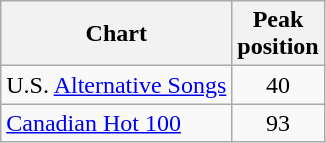<table class="wikitable">
<tr>
<th>Chart</th>
<th>Peak<br>position</th>
</tr>
<tr>
<td>U.S. <a href='#'>Alternative Songs</a></td>
<td align="center">40</td>
</tr>
<tr>
<td><a href='#'>Canadian Hot 100</a></td>
<td align="center">93</td>
</tr>
</table>
